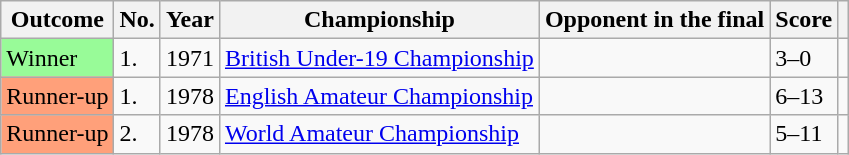<table class="wikitable sortable">
<tr>
<th scope="col">Outcome</th>
<th scope="col">No.</th>
<th scope="col">Year</th>
<th scope="col">Championship</th>
<th scope="col">Opponent in the final</th>
<th scope="col">Score</th>
<th scope="col" class=unsortable></th>
</tr>
<tr>
<td style="background:#98FB98">Winner</td>
<td>1.</td>
<td>1971</td>
<td><a href='#'>British Under-19 Championship</a></td>
<td data-sort-value="Crimes, George"></td>
<td>3–0</td>
<td></td>
</tr>
<tr>
<td style="background:#ffa07a;">Runner-up</td>
<td>1.</td>
<td>1978</td>
<td><a href='#'>English Amateur Championship</a></td>
<td></td>
<td>6–13</td>
<td></td>
</tr>
<tr>
<td style="background:#ffa07a;">Runner-up</td>
<td>2.</td>
<td>1978</td>
<td><a href='#'>World Amateur Championship</a></td>
<td></td>
<td>5–11</td>
<td></td>
</tr>
</table>
